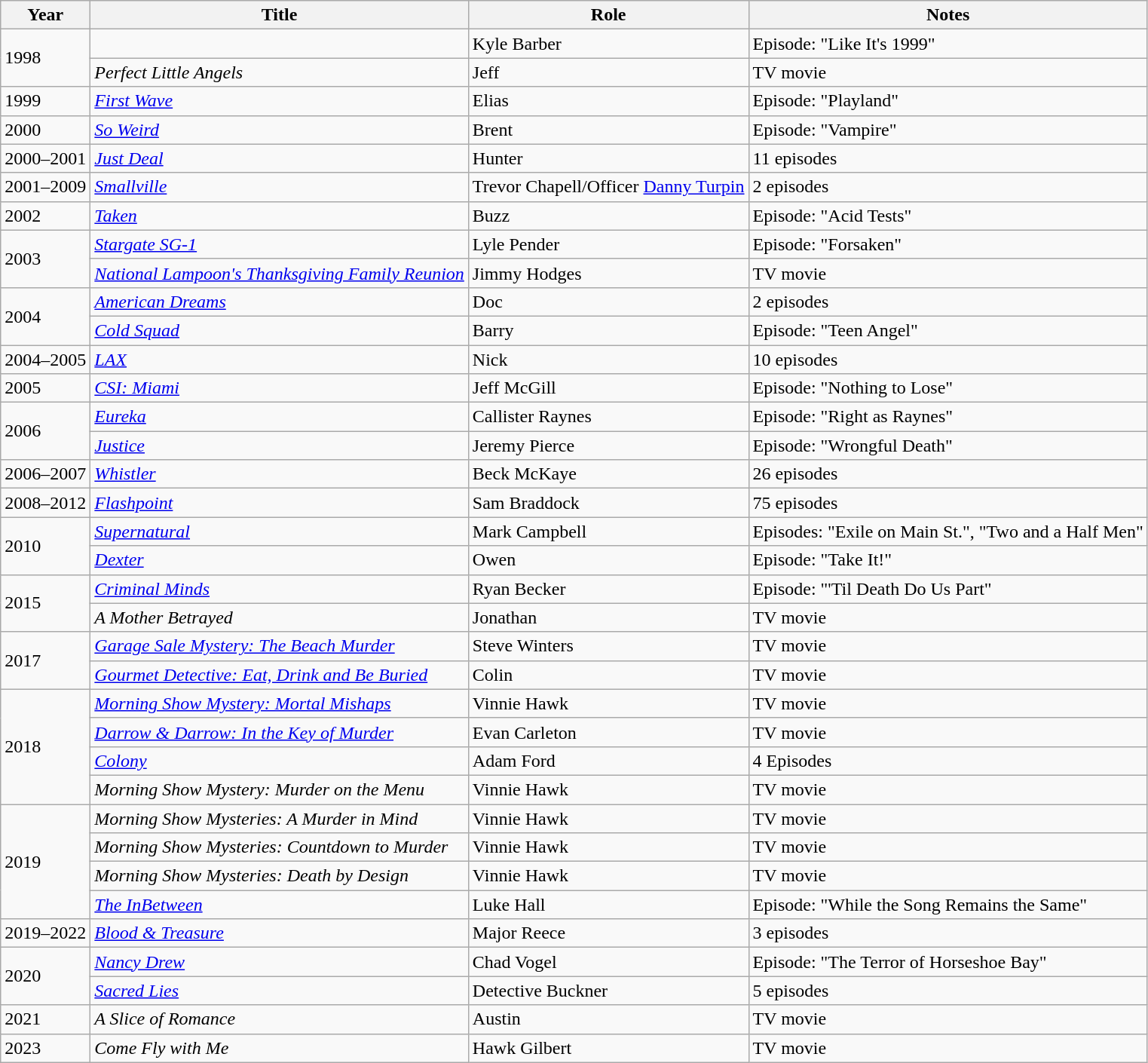<table class="wikitable sortable">
<tr>
<th>Year</th>
<th>Title</th>
<th>Role</th>
<th class="unsortable">Notes</th>
</tr>
<tr>
<td rowspan="2">1998</td>
<td><em></em></td>
<td>Kyle Barber</td>
<td>Episode: "Like It's 1999"</td>
</tr>
<tr>
<td><em>Perfect Little Angels</em></td>
<td>Jeff</td>
<td>TV movie</td>
</tr>
<tr>
<td>1999</td>
<td><em><a href='#'>First Wave</a></em></td>
<td>Elias</td>
<td>Episode: "Playland"</td>
</tr>
<tr>
<td>2000</td>
<td><em><a href='#'>So Weird</a></em></td>
<td>Brent</td>
<td>Episode: "Vampire"</td>
</tr>
<tr>
<td>2000–2001</td>
<td><em><a href='#'>Just Deal</a></em></td>
<td>Hunter</td>
<td>11 episodes</td>
</tr>
<tr>
<td>2001–2009</td>
<td><em><a href='#'>Smallville</a></em></td>
<td>Trevor Chapell/Officer <a href='#'>Danny Turpin</a></td>
<td>2 episodes</td>
</tr>
<tr>
<td>2002</td>
<td><em><a href='#'>Taken</a></em></td>
<td>Buzz</td>
<td>Episode: "Acid Tests"</td>
</tr>
<tr>
<td rowspan="2">2003</td>
<td><em><a href='#'>Stargate SG-1</a></em></td>
<td>Lyle Pender</td>
<td>Episode: "Forsaken"</td>
</tr>
<tr>
<td><em><a href='#'>National Lampoon's Thanksgiving Family Reunion</a></em></td>
<td>Jimmy Hodges</td>
<td>TV movie</td>
</tr>
<tr>
<td rowspan="2">2004</td>
<td><em><a href='#'>American Dreams</a></em></td>
<td>Doc</td>
<td>2 episodes</td>
</tr>
<tr>
<td><em><a href='#'>Cold Squad</a></em></td>
<td>Barry</td>
<td>Episode: "Teen Angel"</td>
</tr>
<tr>
<td>2004–2005</td>
<td><em><a href='#'>LAX</a></em></td>
<td>Nick</td>
<td>10 episodes</td>
</tr>
<tr>
<td>2005</td>
<td><em><a href='#'>CSI: Miami</a></em></td>
<td>Jeff McGill</td>
<td>Episode: "Nothing to Lose"</td>
</tr>
<tr>
<td rowspan="2">2006</td>
<td><em><a href='#'>Eureka</a></em></td>
<td>Callister Raynes</td>
<td>Episode: "Right as Raynes"</td>
</tr>
<tr>
<td><em><a href='#'>Justice</a></em></td>
<td>Jeremy Pierce</td>
<td>Episode: "Wrongful Death"</td>
</tr>
<tr>
<td>2006–2007</td>
<td><em><a href='#'>Whistler</a></em></td>
<td>Beck McKaye</td>
<td>26 episodes</td>
</tr>
<tr>
<td>2008–2012</td>
<td><em><a href='#'>Flashpoint</a></em></td>
<td>Sam Braddock</td>
<td>75 episodes</td>
</tr>
<tr>
<td rowspan="2">2010</td>
<td><em><a href='#'>Supernatural</a></em></td>
<td>Mark Campbell</td>
<td>Episodes: "Exile on Main St.", "Two and a Half Men"</td>
</tr>
<tr>
<td><em><a href='#'>Dexter</a></em></td>
<td>Owen</td>
<td>Episode: "Take It!"</td>
</tr>
<tr>
<td rowspan="2">2015</td>
<td><em><a href='#'>Criminal Minds</a></em></td>
<td>Ryan Becker</td>
<td>Episode: "'Til Death Do Us Part"</td>
</tr>
<tr>
<td><em>A Mother Betrayed</em></td>
<td>Jonathan</td>
<td>TV movie</td>
</tr>
<tr>
<td rowspan="2">2017</td>
<td><a href='#'><em>Garage Sale Mystery: The Beach Murder</em></a></td>
<td>Steve Winters</td>
<td>TV movie</td>
</tr>
<tr>
<td><a href='#'><em>Gourmet Detective: Eat, Drink and Be Buried</em></a></td>
<td>Colin</td>
<td>TV movie</td>
</tr>
<tr>
<td rowspan="4">2018</td>
<td><a href='#'><em>Morning Show Mystery: Mortal Mishaps</em></a></td>
<td>Vinnie Hawk</td>
<td>TV movie</td>
</tr>
<tr>
<td><a href='#'><em>Darrow & Darrow: In the Key of Murder</em></a></td>
<td>Evan Carleton</td>
<td>TV movie</td>
</tr>
<tr>
<td><em><a href='#'>Colony</a></em></td>
<td>Adam Ford</td>
<td>4 Episodes</td>
</tr>
<tr>
<td><em>Morning Show Mystery: Murder on the Menu</em></td>
<td>Vinnie Hawk</td>
<td>TV movie</td>
</tr>
<tr>
<td rowspan="4">2019</td>
<td><em>Morning Show Mysteries: A Murder in Mind</em></td>
<td>Vinnie Hawk</td>
<td>TV movie</td>
</tr>
<tr>
<td><em>Morning Show Mysteries: Countdown to Murder</em></td>
<td>Vinnie Hawk</td>
<td>TV movie</td>
</tr>
<tr>
<td><em>Morning Show Mysteries: Death by Design</em></td>
<td>Vinnie Hawk</td>
<td>TV movie</td>
</tr>
<tr>
<td data-sort-value="InBetween, The"><em><a href='#'>The InBetween</a></em></td>
<td>Luke Hall</td>
<td>Episode: "While the Song Remains the Same"</td>
</tr>
<tr>
<td>2019–2022</td>
<td><em><a href='#'>Blood & Treasure</a></em></td>
<td>Major Reece</td>
<td>3 episodes</td>
</tr>
<tr>
<td rowspan="2">2020</td>
<td><em><a href='#'>Nancy Drew</a></em></td>
<td>Chad Vogel</td>
<td>Episode: "The Terror of Horseshoe Bay"</td>
</tr>
<tr>
<td><em><a href='#'>Sacred Lies</a></em></td>
<td>Detective Buckner</td>
<td>5 episodes</td>
</tr>
<tr>
<td>2021</td>
<td><em>A Slice of Romance</em></td>
<td>Austin</td>
<td>TV movie</td>
</tr>
<tr>
<td>2023</td>
<td><em>Come Fly with Me</em></td>
<td>Hawk Gilbert</td>
<td>TV movie</td>
</tr>
</table>
